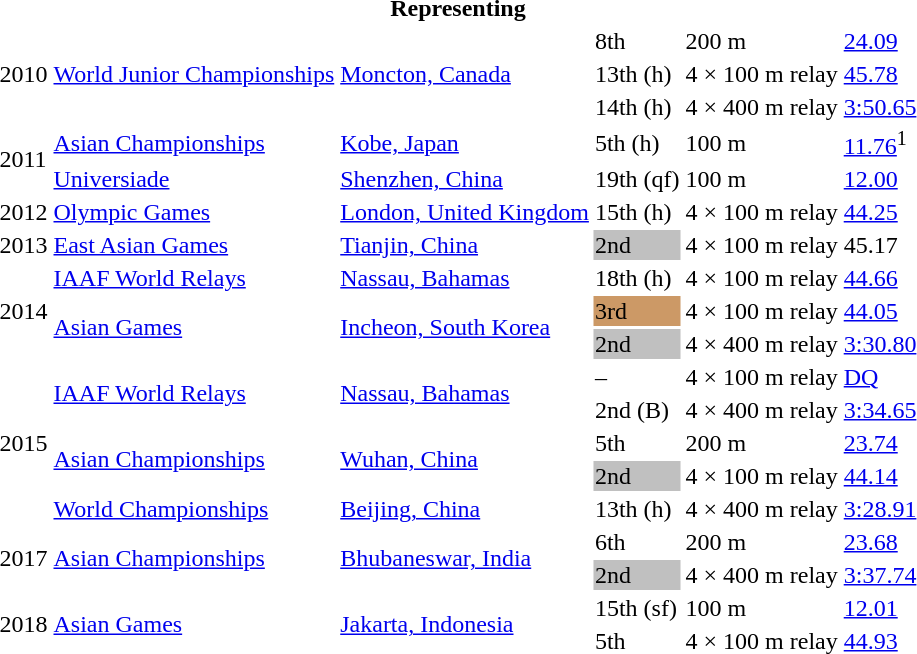<table>
<tr>
<th colspan="6">Representing </th>
</tr>
<tr>
<td rowspan=3>2010</td>
<td rowspan=3><a href='#'>World Junior Championships</a></td>
<td rowspan=3><a href='#'>Moncton, Canada</a></td>
<td>8th</td>
<td>200 m</td>
<td><a href='#'>24.09</a></td>
</tr>
<tr>
<td>13th (h)</td>
<td>4 × 100 m relay</td>
<td><a href='#'>45.78</a></td>
</tr>
<tr>
<td>14th (h)</td>
<td>4 × 400 m relay</td>
<td><a href='#'>3:50.65</a></td>
</tr>
<tr>
<td rowspan=2>2011</td>
<td><a href='#'>Asian Championships</a></td>
<td><a href='#'>Kobe, Japan</a></td>
<td>5th (h)</td>
<td>100 m</td>
<td><a href='#'>11.76</a><sup>1</sup></td>
</tr>
<tr>
<td><a href='#'>Universiade</a></td>
<td><a href='#'>Shenzhen, China</a></td>
<td>19th (qf)</td>
<td>100 m</td>
<td><a href='#'>12.00</a></td>
</tr>
<tr>
<td>2012</td>
<td><a href='#'>Olympic Games</a></td>
<td><a href='#'>London, United Kingdom</a></td>
<td>15th (h)</td>
<td>4 × 100 m relay</td>
<td><a href='#'>44.25</a></td>
</tr>
<tr>
<td>2013</td>
<td><a href='#'>East Asian Games</a></td>
<td><a href='#'>Tianjin, China</a></td>
<td bgcolor=silver>2nd</td>
<td>4 × 100 m relay</td>
<td>45.17</td>
</tr>
<tr>
<td rowspan=3>2014</td>
<td><a href='#'>IAAF World Relays</a></td>
<td><a href='#'>Nassau, Bahamas</a></td>
<td>18th (h)</td>
<td>4 × 100 m relay</td>
<td><a href='#'>44.66</a></td>
</tr>
<tr>
<td rowspan=2><a href='#'>Asian Games</a></td>
<td rowspan=2><a href='#'>Incheon, South Korea</a></td>
<td bgcolor=cc9966>3rd</td>
<td>4 × 100 m relay</td>
<td><a href='#'>44.05</a></td>
</tr>
<tr>
<td bgcolor=silver>2nd</td>
<td>4 × 400 m relay</td>
<td><a href='#'>3:30.80</a></td>
</tr>
<tr>
<td rowspan=5>2015</td>
<td rowspan=2><a href='#'>IAAF World Relays</a></td>
<td rowspan=2><a href='#'>Nassau, Bahamas</a></td>
<td>–</td>
<td>4 × 100 m relay</td>
<td><a href='#'>DQ</a></td>
</tr>
<tr>
<td>2nd (B)</td>
<td>4 × 400 m relay</td>
<td><a href='#'>3:34.65</a></td>
</tr>
<tr>
<td rowspan=2><a href='#'>Asian Championships</a></td>
<td rowspan=2><a href='#'>Wuhan, China</a></td>
<td>5th</td>
<td>200 m</td>
<td><a href='#'>23.74</a></td>
</tr>
<tr>
<td bgcolor=silver>2nd</td>
<td>4 × 100 m relay</td>
<td><a href='#'>44.14</a></td>
</tr>
<tr>
<td><a href='#'>World Championships</a></td>
<td><a href='#'>Beijing, China</a></td>
<td>13th (h)</td>
<td>4 × 400 m relay</td>
<td><a href='#'>3:28.91</a></td>
</tr>
<tr>
<td rowspan=2>2017</td>
<td rowspan=2><a href='#'>Asian Championships</a></td>
<td rowspan=2><a href='#'>Bhubaneswar, India</a></td>
<td>6th</td>
<td>200 m</td>
<td><a href='#'>23.68</a></td>
</tr>
<tr>
<td bgcolor=silver>2nd</td>
<td>4 × 400 m relay</td>
<td><a href='#'>3:37.74</a></td>
</tr>
<tr>
<td rowspan=2>2018</td>
<td rowspan=2><a href='#'>Asian Games</a></td>
<td rowspan=2><a href='#'>Jakarta, Indonesia</a></td>
<td>15th (sf)</td>
<td>100 m</td>
<td><a href='#'>12.01</a></td>
</tr>
<tr>
<td>5th</td>
<td>4 × 100 m relay</td>
<td><a href='#'>44.93</a></td>
</tr>
</table>
